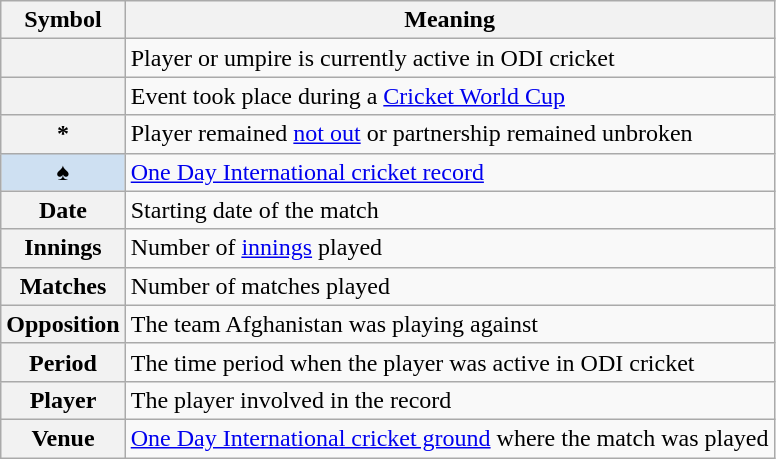<table class="wikitable plainrowheaders">
<tr>
<th scope=col>Symbol</th>
<th scope=col>Meaning</th>
</tr>
<tr>
<th scope=row></th>
<td>Player or umpire is currently active in ODI cricket</td>
</tr>
<tr>
<th scope=row></th>
<td>Event took place during a <a href='#'>Cricket World Cup</a></td>
</tr>
<tr>
<th scope=row>*</th>
<td>Player remained <a href='#'>not out</a> or partnership remained unbroken</td>
</tr>
<tr>
<th scope=row style=background:#cee0f2;>♠</th>
<td><a href='#'>One Day International cricket record</a></td>
</tr>
<tr>
<th scope=row>Date</th>
<td>Starting date of the match</td>
</tr>
<tr>
<th scope=row>Innings</th>
<td>Number of <a href='#'>innings</a> played</td>
</tr>
<tr>
<th scope=row>Matches</th>
<td>Number of matches played</td>
</tr>
<tr>
<th scope=row>Opposition</th>
<td>The team Afghanistan was playing against</td>
</tr>
<tr>
<th scope=row>Period</th>
<td>The time period when the player was active in ODI cricket</td>
</tr>
<tr>
<th scope=row>Player</th>
<td>The player involved in the record</td>
</tr>
<tr>
<th scope=row>Venue</th>
<td><a href='#'>One Day International cricket ground</a> where the match was played</td>
</tr>
</table>
